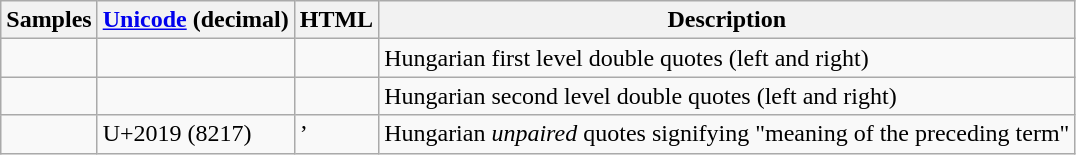<table class="wikitable">
<tr>
<th>Samples</th>
<th><a href='#'>Unicode</a> (decimal)</th>
<th>HTML</th>
<th>Description</th>
</tr>
<tr>
<td></td>
<td></td>
<td></td>
<td>Hungarian first level double quotes (left and right)</td>
</tr>
<tr>
<td></td>
<td></td>
<td></td>
<td>Hungarian second level double quotes (left and right)</td>
</tr>
<tr>
<td></td>
<td>U+2019 (8217)</td>
<td>&rsquo;</td>
<td>Hungarian <em>unpaired</em> quotes signifying "meaning of the preceding term"</td>
</tr>
</table>
